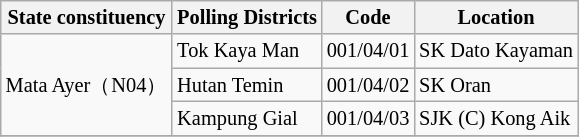<table class="wikitable sortable mw-collapsible" style="white-space:nowrap;font-size:85%">
<tr>
<th>State constituency</th>
<th>Polling Districts</th>
<th>Code</th>
<th>Location</th>
</tr>
<tr>
<td rowspan="3">Mata Ayer（N04）</td>
<td>Tok Kaya Man</td>
<td>001/04/01</td>
<td>SK Dato Kayaman</td>
</tr>
<tr>
<td>Hutan Temin</td>
<td>001/04/02</td>
<td>SK Oran</td>
</tr>
<tr>
<td>Kampung Gial</td>
<td>001/04/03</td>
<td>SJK (C) Kong Aik</td>
</tr>
<tr>
</tr>
</table>
